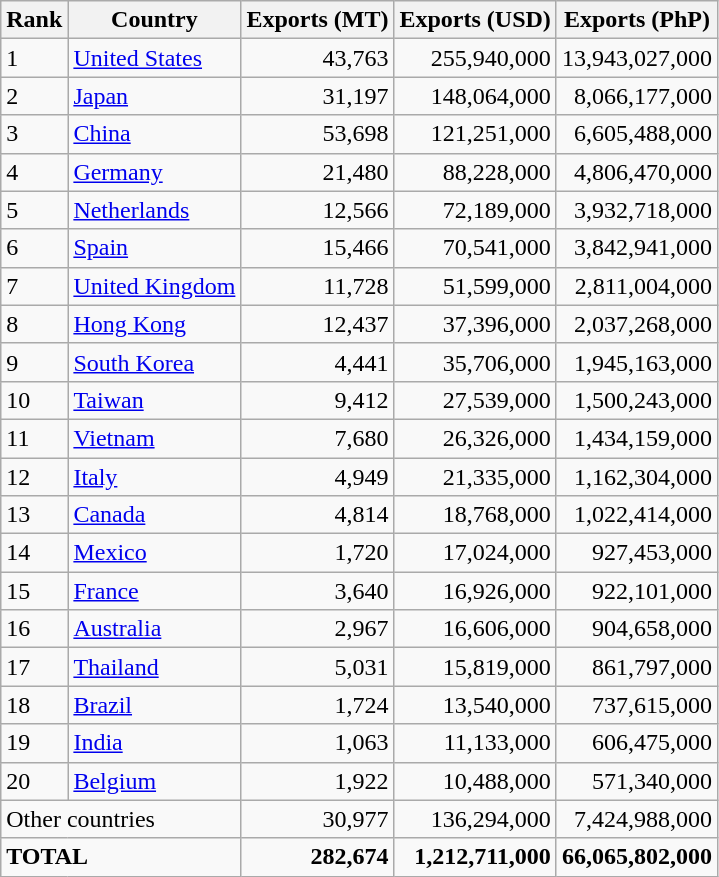<table class="wikitable floatright">
<tr>
<th>Rank</th>
<th>Country</th>
<th>Exports (MT)</th>
<th>Exports (USD)</th>
<th>Exports (PhP)</th>
</tr>
<tr>
<td>1</td>
<td><a href='#'>United States</a></td>
<td style="text-align:right;">43,763</td>
<td style="text-align:right;">255,940,000</td>
<td style="text-align:right;">13,943,027,000</td>
</tr>
<tr>
<td>2</td>
<td><a href='#'>Japan</a></td>
<td style="text-align:right;">31,197</td>
<td style="text-align:right;">148,064,000</td>
<td style="text-align:right;">8,066,177,000</td>
</tr>
<tr>
<td>3</td>
<td><a href='#'>China</a></td>
<td style="text-align:right;">53,698</td>
<td style="text-align:right;">121,251,000</td>
<td style="text-align:right;">6,605,488,000</td>
</tr>
<tr>
<td>4</td>
<td><a href='#'>Germany</a></td>
<td style="text-align:right;">21,480</td>
<td style="text-align:right;">88,228,000</td>
<td style="text-align:right;">4,806,470,000</td>
</tr>
<tr>
<td>5</td>
<td><a href='#'>Netherlands</a></td>
<td style="text-align:right;">12,566</td>
<td style="text-align:right;">72,189,000</td>
<td style="text-align:right;">3,932,718,000</td>
</tr>
<tr>
<td>6</td>
<td><a href='#'>Spain</a></td>
<td style="text-align:right;">15,466</td>
<td style="text-align:right;">70,541,000</td>
<td style="text-align:right;">3,842,941,000</td>
</tr>
<tr>
<td>7</td>
<td><a href='#'>United Kingdom</a></td>
<td style="text-align:right;">11,728</td>
<td style="text-align:right;">51,599,000</td>
<td style="text-align:right;">2,811,004,000</td>
</tr>
<tr>
<td>8</td>
<td><a href='#'>Hong Kong</a></td>
<td style="text-align:right;">12,437</td>
<td style="text-align:right;">37,396,000</td>
<td style="text-align:right;">2,037,268,000</td>
</tr>
<tr>
<td>9</td>
<td><a href='#'>South Korea</a></td>
<td style="text-align:right;">4,441</td>
<td style="text-align:right;">35,706,000</td>
<td style="text-align:right;">1,945,163,000</td>
</tr>
<tr>
<td>10</td>
<td><a href='#'>Taiwan</a></td>
<td style="text-align:right;">9,412</td>
<td style="text-align:right;">27,539,000</td>
<td style="text-align:right;">1,500,243,000</td>
</tr>
<tr>
<td>11</td>
<td><a href='#'>Vietnam</a></td>
<td style="text-align:right;">7,680</td>
<td style="text-align:right;">26,326,000</td>
<td style="text-align:right;">1,434,159,000</td>
</tr>
<tr>
<td>12</td>
<td><a href='#'>Italy</a></td>
<td style="text-align:right;">4,949</td>
<td style="text-align:right;">21,335,000</td>
<td style="text-align:right;">1,162,304,000</td>
</tr>
<tr>
<td>13</td>
<td><a href='#'>Canada</a></td>
<td style="text-align:right;">4,814</td>
<td style="text-align:right;">18,768,000</td>
<td style="text-align:right;">1,022,414,000</td>
</tr>
<tr>
<td>14</td>
<td><a href='#'>Mexico</a></td>
<td style="text-align:right;">1,720</td>
<td style="text-align:right;">17,024,000</td>
<td style="text-align:right;">927,453,000</td>
</tr>
<tr>
<td>15</td>
<td><a href='#'>France</a></td>
<td style="text-align:right;">3,640</td>
<td style="text-align:right;">16,926,000</td>
<td style="text-align:right;">922,101,000</td>
</tr>
<tr>
<td>16</td>
<td><a href='#'>Australia</a></td>
<td style="text-align:right;">2,967</td>
<td style="text-align:right;">16,606,000</td>
<td style="text-align:right;">904,658,000</td>
</tr>
<tr>
<td>17</td>
<td><a href='#'>Thailand</a></td>
<td style="text-align:right;">5,031</td>
<td style="text-align:right;">15,819,000</td>
<td style="text-align:right;">861,797,000</td>
</tr>
<tr>
<td>18</td>
<td><a href='#'>Brazil</a></td>
<td style="text-align:right;">1,724</td>
<td style="text-align:right;">13,540,000</td>
<td style="text-align:right;">737,615,000</td>
</tr>
<tr>
<td>19</td>
<td><a href='#'>India</a></td>
<td style="text-align:right;">1,063</td>
<td style="text-align:right;">11,133,000</td>
<td style="text-align:right;">606,475,000</td>
</tr>
<tr>
<td>20</td>
<td><a href='#'>Belgium</a></td>
<td style="text-align:right;">1,922</td>
<td style="text-align:right;">10,488,000</td>
<td style="text-align:right;">571,340,000</td>
</tr>
<tr>
<td colspan="2">Other countries</td>
<td style="text-align:right;">30,977</td>
<td style="text-align:right;">136,294,000</td>
<td style="text-align:right;">7,424,988,000</td>
</tr>
<tr>
<td colspan="2"><strong>TOTAL</strong></td>
<td style="text-align:right;"><strong>282,674</strong></td>
<td style="text-align:right;"><strong>1,212,711,000</strong></td>
<td style="text-align:right;"><strong>66,065,802,000</strong></td>
</tr>
</table>
